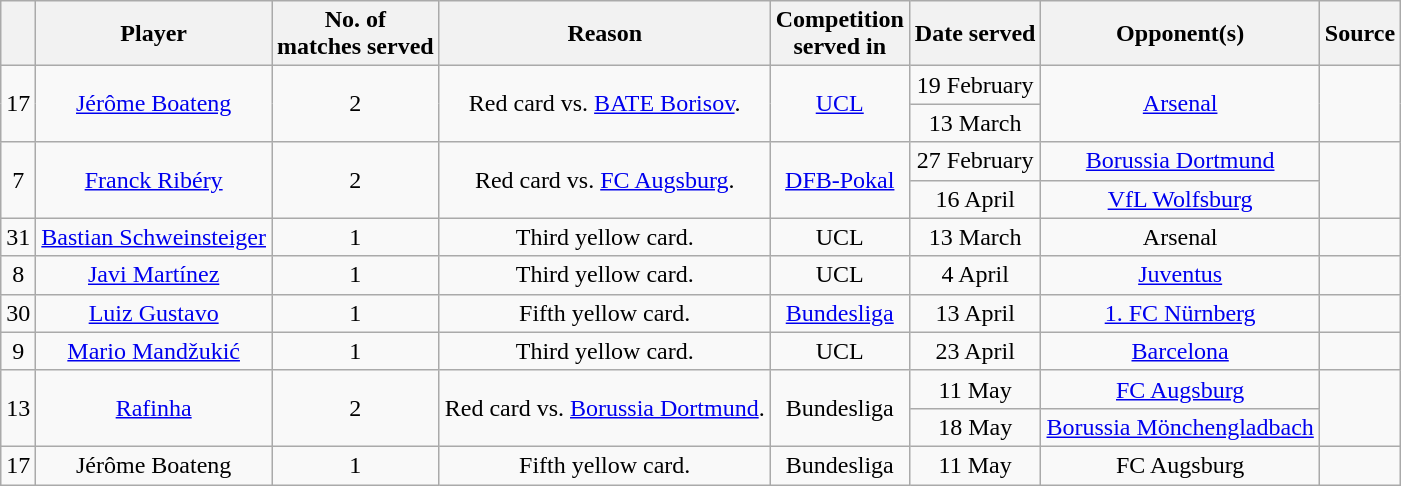<table class="wikitable" style="text-align: center">
<tr>
<th></th>
<th>Player</th>
<th>No. of <br> matches served</th>
<th>Reason</th>
<th>Competition <br> served in</th>
<th>Date served</th>
<th>Opponent(s)</th>
<th>Source</th>
</tr>
<tr>
<td rowspan="2">17</td>
<td rowspan="2"><a href='#'>Jérôme Boateng</a></td>
<td rowspan="2">2</td>
<td rowspan="2">Red card vs. <a href='#'>BATE Borisov</a>.</td>
<td rowspan="2"><a href='#'>UCL</a></td>
<td>19 February</td>
<td rowspan="2"><a href='#'>Arsenal</a></td>
<td rowspan="2"></td>
</tr>
<tr>
<td>13 March</td>
</tr>
<tr>
<td rowspan="2">7</td>
<td rowspan="2"><a href='#'>Franck Ribéry</a></td>
<td rowspan="2">2</td>
<td rowspan="2">Red card vs. <a href='#'>FC Augsburg</a>.</td>
<td rowspan="2"><a href='#'>DFB-Pokal</a></td>
<td>27 February</td>
<td><a href='#'>Borussia Dortmund</a></td>
<td rowspan="2"></td>
</tr>
<tr>
<td>16 April</td>
<td><a href='#'>VfL Wolfsburg</a></td>
</tr>
<tr>
<td>31</td>
<td><a href='#'>Bastian Schweinsteiger</a></td>
<td>1</td>
<td>Third yellow card.</td>
<td>UCL</td>
<td>13 March</td>
<td>Arsenal</td>
<td></td>
</tr>
<tr>
<td>8</td>
<td><a href='#'>Javi Martínez</a></td>
<td>1</td>
<td>Third yellow card.</td>
<td>UCL</td>
<td>4 April</td>
<td><a href='#'>Juventus</a></td>
<td></td>
</tr>
<tr>
<td>30</td>
<td><a href='#'>Luiz Gustavo</a></td>
<td>1</td>
<td>Fifth yellow card.</td>
<td><a href='#'>Bundesliga</a></td>
<td>13 April</td>
<td><a href='#'>1. FC Nürnberg</a></td>
<td></td>
</tr>
<tr>
<td>9</td>
<td><a href='#'>Mario Mandžukić</a></td>
<td>1</td>
<td>Third yellow card.</td>
<td>UCL</td>
<td>23 April</td>
<td><a href='#'>Barcelona</a></td>
<td></td>
</tr>
<tr>
<td rowspan="2">13</td>
<td rowspan="2"><a href='#'>Rafinha</a></td>
<td rowspan="2">2</td>
<td rowspan="2">Red card vs. <a href='#'>Borussia Dortmund</a>.</td>
<td rowspan="2">Bundesliga</td>
<td>11 May</td>
<td><a href='#'>FC Augsburg</a></td>
<td rowspan="2"></td>
</tr>
<tr>
<td>18 May</td>
<td><a href='#'>Borussia Mönchengladbach</a></td>
</tr>
<tr>
<td>17</td>
<td>Jérôme Boateng</td>
<td>1</td>
<td>Fifth yellow card.</td>
<td>Bundesliga</td>
<td>11 May</td>
<td>FC Augsburg</td>
<td></td>
</tr>
</table>
